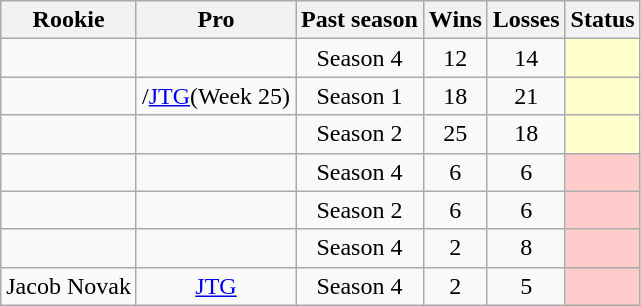<table class="wikitable sortable" style="text-align:center;">
<tr>
<th>Rookie</th>
<th>Pro</th>
<th>Past season</th>
<th>Wins</th>
<th>Losses</th>
<th>Status</th>
</tr>
<tr>
<td style="text-align:left;"></td>
<td style="text-align:center;"></td>
<td style="text-align:center;">Season 4</td>
<td>12</td>
<td>14</td>
<td style="background:#ffffcc;"></td>
</tr>
<tr>
<td style="text-align:left;"></td>
<td style="text-align:center;">/<a href='#'>JTG</a>(Week 25)</td>
<td style="text-align:center;">Season 1</td>
<td>18</td>
<td>21</td>
<td style="background:#ffffcc;"></td>
</tr>
<tr>
<td style="text-align:left;"></td>
<td style="text-align:center;"></td>
<td style="text-align:center;">Season 2</td>
<td>25</td>
<td>18</td>
<td style="background:#ffffcc;"></td>
</tr>
<tr>
<td style="text-align:left;"></td>
<td style="text-align:center;"></td>
<td style="text-align:center;">Season 4</td>
<td>6</td>
<td>6</td>
<td style="background:#fcc;"></td>
</tr>
<tr>
<td style="text-align:left;"></td>
<td style="text-align:center;"></td>
<td style="text-align:center;">Season 2</td>
<td>6</td>
<td>6</td>
<td style="background:#fcc;"></td>
</tr>
<tr>
<td style="text-align:left;"></td>
<td style="text-align:center;"></td>
<td style="text-align:center;">Season 4</td>
<td>2</td>
<td>8</td>
<td style="background:#fcc;"></td>
</tr>
<tr>
<td style="text-align:left;">Jacob Novak</td>
<td style="text-align:center;"><a href='#'>JTG</a></td>
<td style="text-align:center;">Season 4</td>
<td>2</td>
<td>5</td>
<td style="background:#fcc;"></td>
</tr>
</table>
